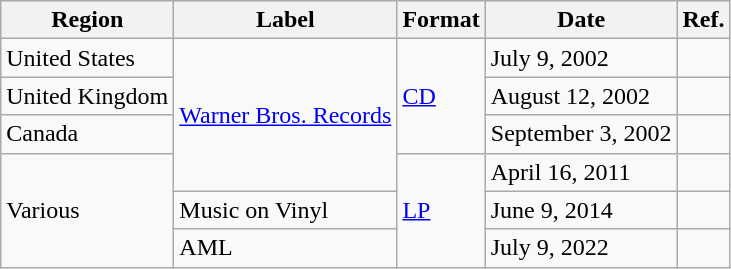<table class="wikitable">
<tr>
<th>Region</th>
<th>Label</th>
<th>Format</th>
<th>Date</th>
<th>Ref.</th>
</tr>
<tr>
<td>United States</td>
<td rowspan="4"><a href='#'>Warner Bros. Records</a></td>
<td rowspan="3"><a href='#'>CD</a></td>
<td>July 9, 2002</td>
<td></td>
</tr>
<tr>
<td>United Kingdom</td>
<td>August 12, 2002</td>
<td></td>
</tr>
<tr>
<td>Canada</td>
<td>September 3, 2002</td>
<td></td>
</tr>
<tr>
<td rowspan="3">Various</td>
<td rowspan="3"><a href='#'>LP</a></td>
<td>April 16, 2011</td>
<td></td>
</tr>
<tr>
<td>Music on Vinyl</td>
<td>June 9, 2014</td>
<td></td>
</tr>
<tr>
<td>AML</td>
<td>July 9, 2022</td>
<td></td>
</tr>
</table>
